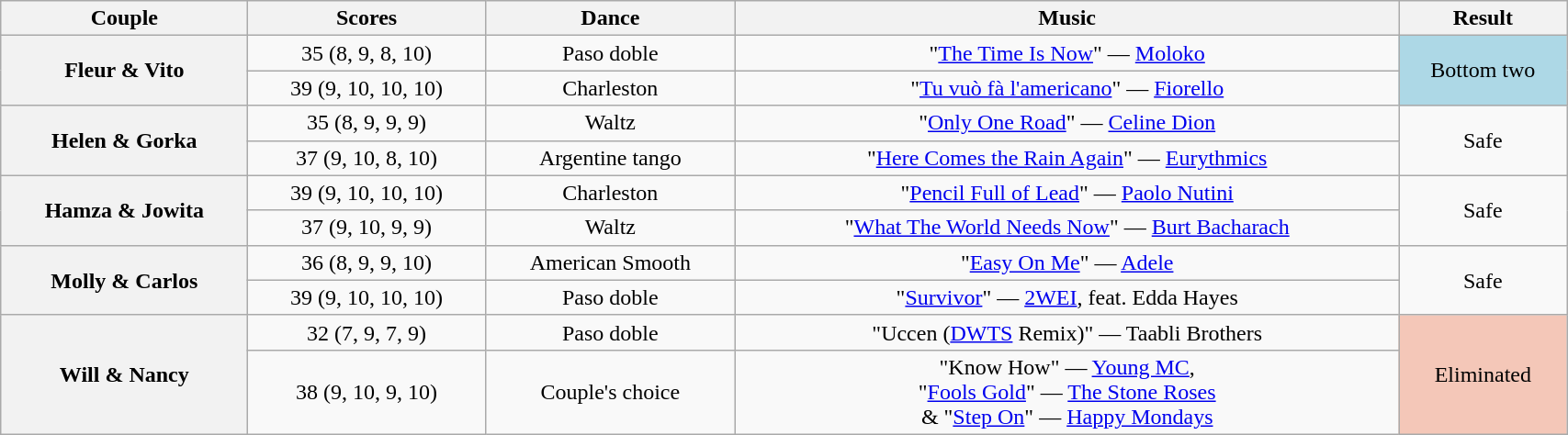<table class="wikitable sortable" style="text-align:center; width: 90%">
<tr>
<th scope="col">Couple</th>
<th scope="col">Scores</th>
<th scope="col" class="unsortable">Dance</th>
<th scope="col" class="unsortable">Music</th>
<th scope="col" class="unsortable">Result</th>
</tr>
<tr>
<th scope="row" rowspan=2>Fleur & Vito</th>
<td>35 (8, 9, 8, 10)</td>
<td>Paso doble</td>
<td>"<a href='#'>The Time Is Now</a>" — <a href='#'>Moloko</a></td>
<td rowspan=2 bgcolor="lightblue">Bottom two</td>
</tr>
<tr>
<td>39 (9, 10, 10, 10)</td>
<td>Charleston</td>
<td>"<a href='#'>Tu vuò fà l'americano</a>" — <a href='#'>Fiorello</a></td>
</tr>
<tr>
<th scope="row" rowspan=2>Helen & Gorka</th>
<td>35 (8, 9, 9, 9)</td>
<td>Waltz</td>
<td>"<a href='#'>Only One Road</a>" — <a href='#'>Celine Dion</a></td>
<td rowspan=2>Safe</td>
</tr>
<tr>
<td>37 (9, 10, 8, 10)</td>
<td>Argentine tango</td>
<td>"<a href='#'>Here Comes the Rain Again</a>" — <a href='#'>Eurythmics</a></td>
</tr>
<tr>
<th scope="row" rowspan=2>Hamza & Jowita</th>
<td>39 (9, 10, 10, 10)</td>
<td>Charleston</td>
<td>"<a href='#'>Pencil Full of Lead</a>" — <a href='#'>Paolo Nutini</a></td>
<td rowspan=2>Safe</td>
</tr>
<tr>
<td>37 (9, 10, 9, 9)</td>
<td>Waltz</td>
<td>"<a href='#'>What The World Needs Now</a>" — <a href='#'>Burt Bacharach</a></td>
</tr>
<tr>
<th scope="row" rowspan=2>Molly & Carlos</th>
<td>36 (8, 9, 9, 10)</td>
<td>American Smooth</td>
<td>"<a href='#'>Easy On Me</a>" — <a href='#'>Adele</a></td>
<td rowspan=2>Safe</td>
</tr>
<tr>
<td>39 (9, 10, 10, 10)</td>
<td>Paso doble</td>
<td>"<a href='#'>Survivor</a>" — <a href='#'>2WEI</a>, feat. Edda Hayes</td>
</tr>
<tr>
<th scope="row" rowspan=2>Will & Nancy</th>
<td>32 (7, 9, 7, 9)</td>
<td>Paso doble</td>
<td>"Uccen (<a href='#'>DWTS</a> Remix)" — Taabli Brothers</td>
<td rowspan=2 bgcolor="f4c7b8">Eliminated</td>
</tr>
<tr>
<td>38 (9, 10, 9, 10)</td>
<td>Couple's choice</td>
<td>"Know How" — <a href='#'>Young MC</a>,<br>"<a href='#'>Fools Gold</a>" — <a href='#'>The Stone Roses</a><br>& "<a href='#'>Step On</a>" — <a href='#'>Happy Mondays</a></td>
</tr>
</table>
